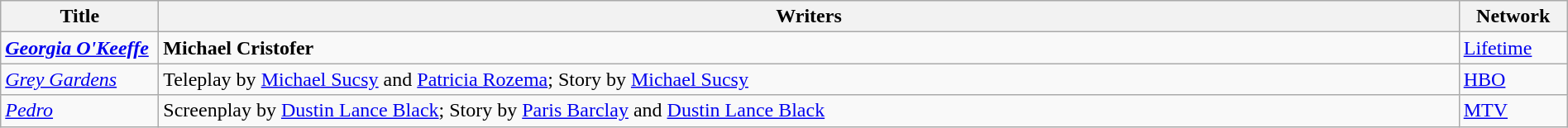<table class="wikitable" style="width:100%;">
<tr>
<th style="width:120px;">Title</th>
<th>Writers</th>
<th style="width:80px;">Network</th>
</tr>
<tr>
<td><strong><em><a href='#'>Georgia O'Keeffe</a></em></strong></td>
<td><strong>Michael Cristofer</strong></td>
<td><a href='#'>Lifetime</a></td>
</tr>
<tr>
<td><em><a href='#'>Grey Gardens</a></em></td>
<td>Teleplay by <a href='#'>Michael Sucsy</a> and <a href='#'>Patricia Rozema</a>; Story by <a href='#'>Michael Sucsy</a></td>
<td><a href='#'>HBO</a></td>
</tr>
<tr>
<td><em><a href='#'>Pedro</a></em></td>
<td>Screenplay by <a href='#'>Dustin Lance Black</a>; Story by <a href='#'>Paris Barclay</a> and <a href='#'>Dustin Lance Black</a></td>
<td><a href='#'>MTV</a></td>
</tr>
</table>
